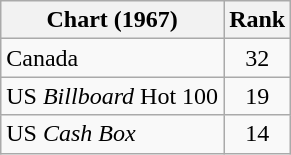<table class="wikitable sortable">
<tr>
<th>Chart (1967)</th>
<th style="text-align:center;">Rank</th>
</tr>
<tr>
<td>Canada </td>
<td style="text-align:center;">32</td>
</tr>
<tr>
<td>US <em>Billboard</em> Hot 100</td>
<td style="text-align:center;">19</td>
</tr>
<tr>
<td>US <em>Cash Box</em> </td>
<td style="text-align:center;">14</td>
</tr>
</table>
